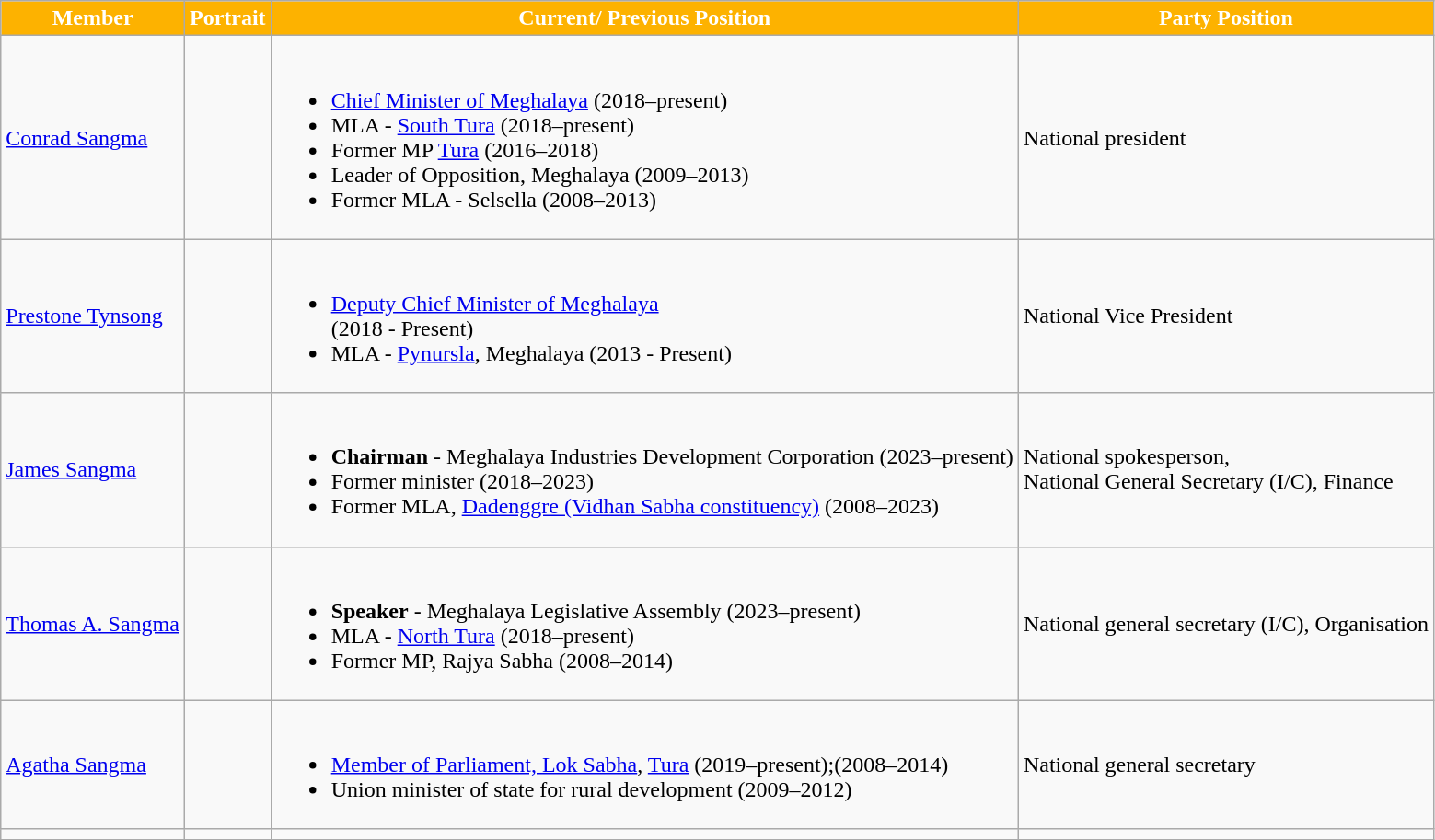<table class="wikitable">
<tr>
<th style="background-color:#FDB200;color:white">Member</th>
<th style="background-color:#FDB200;color:white">Portrait</th>
<th style="background-color:#FDB200;color:white">Current/ Previous Position</th>
<th style="background-color:#FDB200;color:white">Party Position</th>
</tr>
<tr>
<td><a href='#'>Conrad Sangma</a></td>
<td></td>
<td><br><ul><li><a href='#'>Chief Minister of Meghalaya</a> (2018–present)</li><li>MLA - <a href='#'>South Tura</a> (2018–present)</li><li>Former MP <a href='#'>Tura</a> (2016–2018)</li><li>Leader of Opposition, Meghalaya (2009–2013)</li><li>Former MLA - Selsella (2008–2013)</li></ul></td>
<td>National president</td>
</tr>
<tr>
<td><a href='#'>Prestone Tynsong</a></td>
<td></td>
<td><br><ul><li><a href='#'>Deputy Chief Minister of Meghalaya</a><br> (2018 - Present)</li><li>MLA - <a href='#'>Pynursla</a>, Meghalaya (2013 - Present)</li></ul></td>
<td>National Vice President</td>
</tr>
<tr>
<td><a href='#'>James Sangma</a></td>
<td></td>
<td><br><ul><li><strong>Chairman</strong> - Meghalaya Industries Development Corporation (2023–present)</li><li>Former minister (2018–2023)</li><li>Former MLA, <a href='#'>Dadenggre (Vidhan Sabha constituency)</a> (2008–2023)</li></ul></td>
<td>National spokesperson, <br> National General Secretary (I/C), Finance</td>
</tr>
<tr>
<td><a href='#'>Thomas A. Sangma</a></td>
<td></td>
<td><br><ul><li><strong>Speaker</strong> - Meghalaya Legislative Assembly (2023–present)</li><li>MLA - <a href='#'>North Tura</a>  (2018–present)</li><li>Former MP, Rajya Sabha (2008–2014)</li></ul></td>
<td>National general secretary (I/C), Organisation</td>
</tr>
<tr>
<td><a href='#'>Agatha Sangma</a></td>
<td></td>
<td><br><ul><li><a href='#'>Member of Parliament, Lok Sabha</a>, <a href='#'>Tura</a> (2019–present);(2008–2014)</li><li>Union minister of state for rural development (2009–2012)</li></ul></td>
<td>National general secretary</td>
</tr>
<tr>
<td></td>
<td></td>
<td></td>
<td></td>
</tr>
</table>
